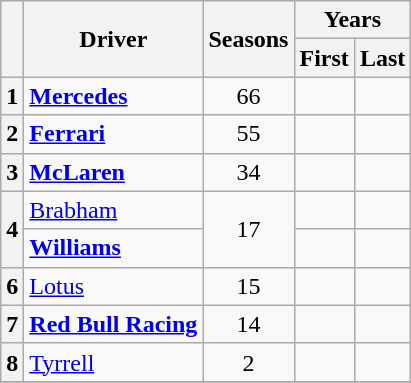<table class="wikitable" style="text-align:center">
<tr>
<th rowspan=2></th>
<th rowspan=2>Driver</th>
<th rowspan=2>Seasons</th>
<th colspan=2>Years</th>
</tr>
<tr>
<th>First</th>
<th>Last</th>
</tr>
<tr>
<th>1</th>
<td align=left> <strong><a href='#'>Mercedes</a></strong></td>
<td>66</td>
<td></td>
<td></td>
</tr>
<tr>
<th>2</th>
<td align=left> <strong><a href='#'>Ferrari</a></strong></td>
<td>55</td>
<td></td>
<td></td>
</tr>
<tr>
<th>3</th>
<td align=left> <strong><a href='#'>McLaren</a></strong></td>
<td>34</td>
<td></td>
<td></td>
</tr>
<tr>
<th rowspan=2>4</th>
<td align=left> <a href='#'>Brabham</a></td>
<td rowspan=2>17</td>
<td></td>
<td></td>
</tr>
<tr>
<td align=left> <strong><a href='#'>Williams</a></strong></td>
<td></td>
<td></td>
</tr>
<tr>
<th>6</th>
<td align=left> <a href='#'>Lotus</a></td>
<td>15</td>
<td></td>
<td></td>
</tr>
<tr>
<th>7</th>
<td align=left> <strong><a href='#'>Red Bull Racing</a></strong></td>
<td>14</td>
<td></td>
<td></td>
</tr>
<tr>
<th>8</th>
<td align=left> <a href='#'>Tyrrell</a></td>
<td>2</td>
<td></td>
<td></td>
</tr>
<tr>
</tr>
</table>
